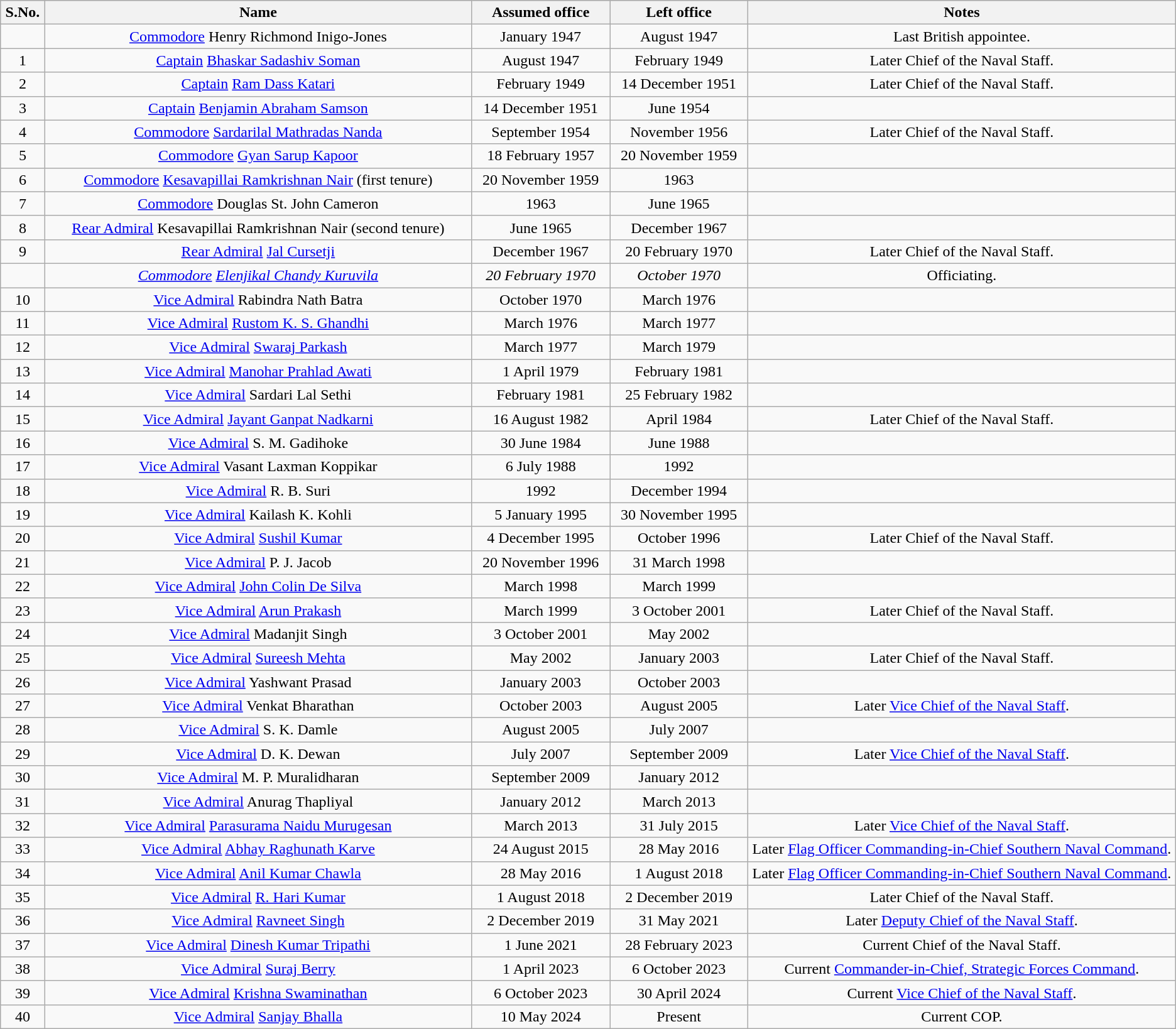<table class="wikitable" style="text-align:center">
<tr style="background:#cccccc">
<th scope="col" style="width: 40px;">S.No.</th>
<th scope="col" style="width: 500px;">Name</th>
<th scope="col" style="width: 150px;">Assumed office</th>
<th scope="col" style="width: 150px;">Left office</th>
<th scope="col" style="width: 500px;">Notes</th>
</tr>
<tr>
<td></td>
<td><a href='#'>Commodore</a> Henry Richmond Inigo-Jones</td>
<td>January 1947</td>
<td>August 1947</td>
<td>Last British appointee.</td>
</tr>
<tr>
<td>1</td>
<td><a href='#'>Captain</a> <a href='#'>Bhaskar Sadashiv Soman</a></td>
<td>August 1947</td>
<td>February 1949</td>
<td>Later Chief of the Naval Staff.</td>
</tr>
<tr>
<td>2</td>
<td><a href='#'>Captain</a> <a href='#'>Ram Dass Katari</a></td>
<td>February 1949</td>
<td>14 December 1951</td>
<td>Later Chief of the Naval Staff.</td>
</tr>
<tr>
<td>3</td>
<td><a href='#'>Captain</a> <a href='#'>Benjamin Abraham Samson</a></td>
<td>14 December 1951</td>
<td>June 1954</td>
<td></td>
</tr>
<tr>
<td>4</td>
<td><a href='#'>Commodore</a> <a href='#'>Sardarilal Mathradas Nanda</a></td>
<td>September 1954</td>
<td>November 1956</td>
<td>Later Chief of the Naval Staff.</td>
</tr>
<tr>
<td>5</td>
<td><a href='#'>Commodore</a> <a href='#'>Gyan Sarup Kapoor</a></td>
<td>18 February 1957</td>
<td>20 November 1959</td>
<td></td>
</tr>
<tr>
<td>6</td>
<td><a href='#'>Commodore</a> <a href='#'>Kesavapillai Ramkrishnan Nair</a> 	 (first tenure)</td>
<td>20 November 1959</td>
<td>1963</td>
<td></td>
</tr>
<tr>
<td>7</td>
<td><a href='#'>Commodore</a> Douglas St. John Cameron</td>
<td>1963</td>
<td>June 1965</td>
<td></td>
</tr>
<tr>
<td>8</td>
<td><a href='#'>Rear Admiral</a> Kesavapillai Ramkrishnan Nair (second tenure)</td>
<td>June 1965</td>
<td>December 1967</td>
<td></td>
</tr>
<tr>
<td>9</td>
<td><a href='#'>Rear Admiral</a> <a href='#'>Jal Cursetji</a></td>
<td>December 1967</td>
<td>20 February 1970</td>
<td>Later Chief of the Naval Staff.</td>
</tr>
<tr>
<td></td>
<td><em><a href='#'>Commodore</a> <a href='#'>Elenjikal Chandy Kuruvila</a></em></td>
<td><em>20 February 1970</em></td>
<td><em>October 1970</em></td>
<td>Officiating.</td>
</tr>
<tr>
<td>10</td>
<td><a href='#'>Vice Admiral</a> Rabindra Nath Batra </td>
<td>October 1970</td>
<td>March 1976</td>
<td></td>
</tr>
<tr>
<td>11</td>
<td><a href='#'>Vice Admiral</a> <a href='#'>Rustom K. S. Ghandhi</a> </td>
<td>March 1976</td>
<td>March 1977</td>
<td></td>
</tr>
<tr>
<td>12</td>
<td><a href='#'>Vice Admiral</a> <a href='#'>Swaraj Parkash</a> </td>
<td>March 1977</td>
<td>March 1979</td>
<td></td>
</tr>
<tr>
<td>13</td>
<td><a href='#'>Vice Admiral</a> <a href='#'>Manohar Prahlad Awati</a> </td>
<td>1 April 1979</td>
<td>February 1981</td>
<td></td>
</tr>
<tr>
<td>14</td>
<td><a href='#'>Vice Admiral</a> Sardari Lal Sethi </td>
<td>February 1981</td>
<td>25 February 1982</td>
<td></td>
</tr>
<tr>
<td>15</td>
<td><a href='#'>Vice Admiral</a> <a href='#'>Jayant Ganpat Nadkarni</a> </td>
<td>16 August 1982</td>
<td>April 1984</td>
<td>Later Chief of the Naval Staff.</td>
</tr>
<tr>
<td>16</td>
<td><a href='#'>Vice Admiral</a> S. M. Gadihoke </td>
<td>30 June 1984</td>
<td>June 1988</td>
<td></td>
</tr>
<tr>
<td>17</td>
<td><a href='#'>Vice Admiral</a> Vasant Laxman Koppikar </td>
<td>6 July 1988</td>
<td>1992</td>
<td></td>
</tr>
<tr>
<td>18</td>
<td><a href='#'>Vice Admiral</a> R. B. Suri</td>
<td>1992</td>
<td>December 1994</td>
<td></td>
</tr>
<tr>
<td>19</td>
<td><a href='#'>Vice Admiral</a> Kailash K. Kohli </td>
<td>5 January 1995</td>
<td>30 November 1995</td>
<td></td>
</tr>
<tr>
<td>20</td>
<td><a href='#'>Vice Admiral</a> <a href='#'>Sushil Kumar</a> </td>
<td>4 December 1995</td>
<td>October 1996</td>
<td>Later Chief of the Naval Staff.</td>
</tr>
<tr>
<td>21</td>
<td><a href='#'>Vice Admiral</a> P. J. Jacob </td>
<td>20 November 1996</td>
<td>31 March 1998</td>
<td></td>
</tr>
<tr>
<td>22</td>
<td><a href='#'>Vice Admiral</a> <a href='#'>John Colin De Silva</a> </td>
<td>March 1998</td>
<td>March 1999</td>
<td></td>
</tr>
<tr>
<td>23</td>
<td><a href='#'>Vice Admiral</a> <a href='#'>Arun Prakash</a> </td>
<td>March 1999</td>
<td>3 October 2001</td>
<td>Later Chief of the Naval Staff.</td>
</tr>
<tr>
<td>24</td>
<td><a href='#'>Vice Admiral</a> Madanjit Singh</td>
<td>3 October 2001</td>
<td>May 2002</td>
<td></td>
</tr>
<tr>
<td>25</td>
<td><a href='#'>Vice Admiral</a> <a href='#'>Sureesh Mehta</a> </td>
<td>May 2002</td>
<td>January 2003</td>
<td>Later Chief of the Naval Staff.</td>
</tr>
<tr>
<td>26</td>
<td><a href='#'>Vice Admiral</a> Yashwant Prasad </td>
<td>January 2003</td>
<td>October 2003</td>
<td></td>
</tr>
<tr>
<td>27</td>
<td><a href='#'>Vice Admiral</a> Venkat Bharathan </td>
<td>October 2003</td>
<td>August 2005</td>
<td>Later <a href='#'>Vice Chief of the Naval Staff</a>.</td>
</tr>
<tr>
<td>28</td>
<td><a href='#'>Vice Admiral</a> S. K. Damle</td>
<td>August 2005</td>
<td>July 2007</td>
<td></td>
</tr>
<tr>
<td>29</td>
<td><a href='#'>Vice Admiral</a> D. K. Dewan</td>
<td>July 2007</td>
<td>September 2009</td>
<td>Later <a href='#'>Vice Chief of the Naval Staff</a>.</td>
</tr>
<tr>
<td>30</td>
<td><a href='#'>Vice Admiral</a> M. P. Muralidharan </td>
<td>September 2009</td>
<td>January 2012</td>
<td></td>
</tr>
<tr>
<td>31</td>
<td><a href='#'>Vice Admiral</a> Anurag Thapliyal </td>
<td>January 2012</td>
<td>March 2013</td>
<td></td>
</tr>
<tr>
<td>32</td>
<td><a href='#'>Vice Admiral</a> <a href='#'>Parasurama Naidu Murugesan</a> </td>
<td>March 2013</td>
<td>31 July 2015</td>
<td>Later <a href='#'>Vice Chief of the Naval Staff</a>.</td>
</tr>
<tr>
<td>33</td>
<td><a href='#'>Vice Admiral</a> <a href='#'>Abhay Raghunath Karve</a> </td>
<td>24 August 2015</td>
<td>28 May 2016</td>
<td>Later <a href='#'>Flag Officer Commanding-in-Chief Southern Naval Command</a>.</td>
</tr>
<tr>
<td>34</td>
<td><a href='#'>Vice Admiral</a> <a href='#'>Anil Kumar Chawla</a> </td>
<td>28 May 2016</td>
<td>1 August 2018</td>
<td>Later <a href='#'>Flag Officer Commanding-in-Chief Southern Naval Command</a>.</td>
</tr>
<tr>
<td>35</td>
<td><a href='#'>Vice Admiral</a> <a href='#'>R. Hari Kumar</a> </td>
<td>1 August 2018</td>
<td>2 December 2019</td>
<td>Later Chief of the Naval Staff.</td>
</tr>
<tr>
<td>36</td>
<td><a href='#'>Vice Admiral</a> <a href='#'>Ravneet Singh</a> </td>
<td>2 December 2019</td>
<td>31 May 2021</td>
<td>Later <a href='#'>Deputy Chief of the Naval Staff</a>.</td>
</tr>
<tr>
<td>37</td>
<td><a href='#'>Vice Admiral</a> <a href='#'>Dinesh Kumar Tripathi</a> </td>
<td>1 June 2021</td>
<td>28 February 2023</td>
<td>Current Chief of the Naval Staff.</td>
</tr>
<tr>
<td>38</td>
<td><a href='#'>Vice Admiral</a> <a href='#'>Suraj Berry</a> </td>
<td>1 April 2023</td>
<td>6 October 2023</td>
<td>Current <a href='#'>Commander-in-Chief, Strategic Forces Command</a>.</td>
</tr>
<tr>
<td>39</td>
<td><a href='#'>Vice Admiral</a> <a href='#'>Krishna Swaminathan</a> </td>
<td>6 October 2023</td>
<td>30 April 2024</td>
<td>Current <a href='#'>Vice Chief of the Naval Staff</a>.</td>
</tr>
<tr>
<td>40</td>
<td><a href='#'>Vice Admiral</a> <a href='#'>Sanjay Bhalla</a> </td>
<td>10 May 2024</td>
<td>Present</td>
<td>Current COP.</td>
</tr>
</table>
